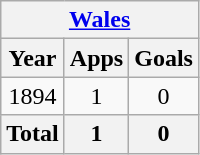<table class="wikitable" style="text-align:center">
<tr>
<th colspan=3><a href='#'>Wales</a></th>
</tr>
<tr>
<th>Year</th>
<th>Apps</th>
<th>Goals</th>
</tr>
<tr>
<td>1894</td>
<td>1</td>
<td>0</td>
</tr>
<tr>
<th>Total</th>
<th>1</th>
<th>0</th>
</tr>
</table>
